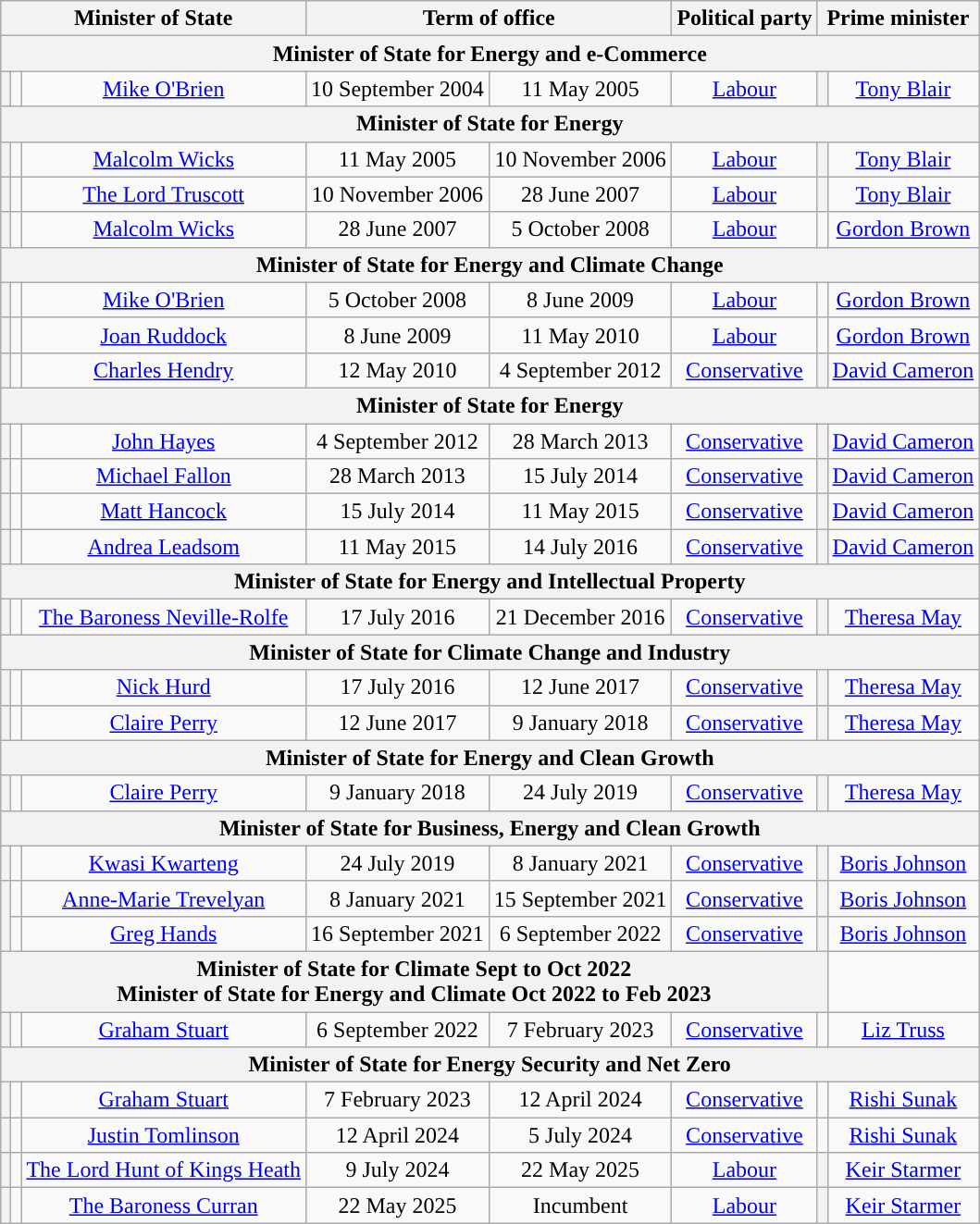<table class="wikitable" style="text-align:center">
<tr>
<th colspan=3>Minister of State</th>
<th colspan=2>Term of office</th>
<th>Political party</th>
<th colspan=2>Prime minister</th>
</tr>
<tr>
<th colspan=8>Minister of State for Energy and e-Commerce</th>
</tr>
<tr>
<th style="background-color:"></th>
<td></td>
<td><a href='#'>Mike O'Brien</a></td>
<td>10 September 2004</td>
<td>11 May 2005</td>
<td><a href='#'>Labour</a></td>
<th style="background-color:"></th>
<td><a href='#'>Tony Blair</a></td>
</tr>
<tr>
<th colspan=8>Minister of State for Energy</th>
</tr>
<tr>
<th style="background-color:"></th>
<td></td>
<td><a href='#'>Malcolm Wicks</a></td>
<td>11 May 2005</td>
<td>10 November 2006</td>
<td><a href='#'>Labour</a></td>
<th style="background-color:"></th>
<td><a href='#'>Tony Blair</a></td>
</tr>
<tr>
<th style="background-color:"></th>
<td></td>
<td><a href='#'>The Lord Truscott</a></td>
<td>10 November 2006</td>
<td>28 June 2007</td>
<td><a href='#'>Labour</a></td>
<th style="background-color:"></th>
<td><a href='#'>Tony Blair</a></td>
</tr>
<tr>
<th style="background-color:"></th>
<td></td>
<td><a href='#'>Malcolm Wicks</a></td>
<td>28 June 2007</td>
<td>5 October 2008</td>
<td><a href='#'>Labour</a></td>
<td style="background-color:"></td>
<td><a href='#'>Gordon Brown</a></td>
</tr>
<tr>
<th colspan=8>Minister of State for Energy and Climate Change</th>
</tr>
<tr>
<th style="background-color:"></th>
<td></td>
<td><a href='#'>Mike O'Brien</a></td>
<td>5 October 2008</td>
<td>8 June 2009</td>
<td><a href='#'>Labour</a></td>
<td style="background-color:"></td>
<td><a href='#'>Gordon Brown</a></td>
</tr>
<tr>
<th style="background-color:"></th>
<td></td>
<td><a href='#'>Joan Ruddock</a></td>
<td>8 June 2009</td>
<td>11 May 2010</td>
<td><a href='#'>Labour</a></td>
<td style="background-color:"></td>
<td><a href='#'>Gordon Brown</a></td>
</tr>
<tr>
<th style="background-color:"></th>
<td></td>
<td><a href='#'>Charles Hendry</a></td>
<td>12 May 2010</td>
<td>4 September 2012</td>
<td><a href='#'>Conservative</a></td>
<th style="background-color:"></th>
<td><a href='#'>David Cameron</a></td>
</tr>
<tr>
<th colspan=8>Minister of State for Energy</th>
</tr>
<tr>
<th style="background-color:"></th>
<td></td>
<td><a href='#'>John Hayes</a></td>
<td>4 September 2012</td>
<td>28 March 2013</td>
<td><a href='#'>Conservative</a></td>
<th style="background-color:"></th>
<td><a href='#'>David Cameron</a></td>
</tr>
<tr>
<th style="background-color:"></th>
<td></td>
<td><a href='#'>Michael Fallon</a></td>
<td>28 March 2013</td>
<td>15 July 2014</td>
<td><a href='#'>Conservative</a></td>
<th style="background-color:"></th>
<td><a href='#'>David Cameron</a></td>
</tr>
<tr>
<th style="background-color:"></th>
<td></td>
<td><a href='#'>Matt Hancock</a></td>
<td>15 July 2014</td>
<td>11 May 2015</td>
<td><a href='#'>Conservative</a></td>
<th style="background-color:"></th>
<td><a href='#'>David Cameron</a></td>
</tr>
<tr>
<th style="background-color:"></th>
<td></td>
<td><a href='#'>Andrea Leadsom</a></td>
<td>11 May 2015</td>
<td>14 July 2016</td>
<td><a href='#'>Conservative</a></td>
<th style="background-color:"></th>
<td><a href='#'>David Cameron</a></td>
</tr>
<tr>
<th colspan=8>Minister of State for Energy and Intellectual Property</th>
</tr>
<tr>
<th style="background-color:"></th>
<td></td>
<td><a href='#'>The Baroness Neville-Rolfe</a></td>
<td>17 July 2016</td>
<td>21 December 2016</td>
<td><a href='#'>Conservative</a></td>
<th style="background-color:"></th>
<td><a href='#'>Theresa May</a></td>
</tr>
<tr>
<th colspan=8>Minister of State for Climate Change and Industry</th>
</tr>
<tr>
<th style="background-color:"></th>
<td></td>
<td><a href='#'>Nick Hurd</a></td>
<td>17 July 2016</td>
<td>12 June 2017</td>
<td><a href='#'>Conservative</a></td>
<th style="background-color:"></th>
<td><a href='#'>Theresa May</a></td>
</tr>
<tr>
<th style="background-color:"></th>
<td></td>
<td><a href='#'>Claire Perry</a></td>
<td>12 June 2017</td>
<td>9 January 2018</td>
<td><a href='#'>Conservative</a></td>
<th style="background-color:"></th>
<td><a href='#'>Theresa May</a></td>
</tr>
<tr>
<th colspan=8>Minister of State for Energy and Clean Growth</th>
</tr>
<tr>
<th style="background-color:"></th>
<td></td>
<td><a href='#'>Claire Perry</a></td>
<td>9 January 2018</td>
<td>24 July 2019</td>
<td><a href='#'>Conservative</a></td>
<th style="background-color:"></th>
<td><a href='#'>Theresa May</a></td>
</tr>
<tr>
<th colspan=8>Minister of State for Business, Energy and Clean Growth</th>
</tr>
<tr>
<th style="background-color:"></th>
<td></td>
<td><a href='#'>Kwasi Kwarteng</a></td>
<td>24 July 2019</td>
<td>8 January 2021</td>
<td><a href='#'>Conservative</a></td>
<th style="background-color:"></th>
<td><a href='#'>Boris Johnson</a></td>
</tr>
<tr>
<th rowspan=2 style="background-color:"></th>
<td></td>
<td><a href='#'>Anne-Marie Trevelyan</a></td>
<td>8 January 2021</td>
<td>15 September 2021</td>
<td><a href='#'>Conservative</a></td>
<th style="background-color:"></th>
<td><a href='#'>Boris Johnson</a></td>
</tr>
<tr>
<td></td>
<td><a href='#'>Greg Hands</a></td>
<td>16 September 2021</td>
<td>6 September 2022</td>
<td><a href='#'>Conservative</a></td>
<th style="background-color:"></th>
<td><a href='#'>Boris Johnson</a></td>
</tr>
<tr>
<th colspan=7>Minister of State for Climate Sept to Oct 2022 <br> Minister of State for Energy and Climate Oct 2022 to Feb 2023</th>
</tr>
<tr>
<th style="background-color:"></th>
<td></td>
<td><a href='#'>Graham Stuart</a></td>
<td>6 September 2022</td>
<td>7 February 2023</td>
<td><a href='#'>Conservative</a></td>
<td style="background-color:"></td>
<td><a href='#'>Liz Truss</a></td>
</tr>
<tr>
<th colspan=8>Minister of State for Energy Security and Net Zero</th>
</tr>
<tr>
<th style="background-color:"></th>
<td></td>
<td><a href='#'>Graham Stuart</a></td>
<td>7 February 2023</td>
<td>12 April 2024</td>
<td><a href='#'>Conservative</a></td>
<td style="background-color:"></td>
<td><a href='#'>Rishi Sunak</a></td>
</tr>
<tr>
<th style="background-color:"></th>
<td></td>
<td><a href='#'>Justin Tomlinson</a></td>
<td>12 April 2024</td>
<td>5 July 2024</td>
<td><a href='#'>Conservative</a></td>
<td style="background-color:"></td>
<td><a href='#'>Rishi Sunak</a></td>
</tr>
<tr>
<th style="background-color:"></th>
<td></td>
<td><a href='#'>The Lord Hunt of Kings Heath</a></td>
<td>9 July 2024</td>
<td>22 May 2025</td>
<td><a href='#'>Labour</a></td>
<th style="background-color:"></th>
<td><a href='#'>Keir Starmer</a></td>
</tr>
<tr>
<th style="background-color:"></th>
<td></td>
<td><a href='#'>The Baroness Curran</a></td>
<td>22 May 2025</td>
<td>Incumbent</td>
<td><a href='#'>Labour</a></td>
<th style="background-color:"></th>
<td><a href='#'>Keir Starmer</a></td>
</tr>
</table>
